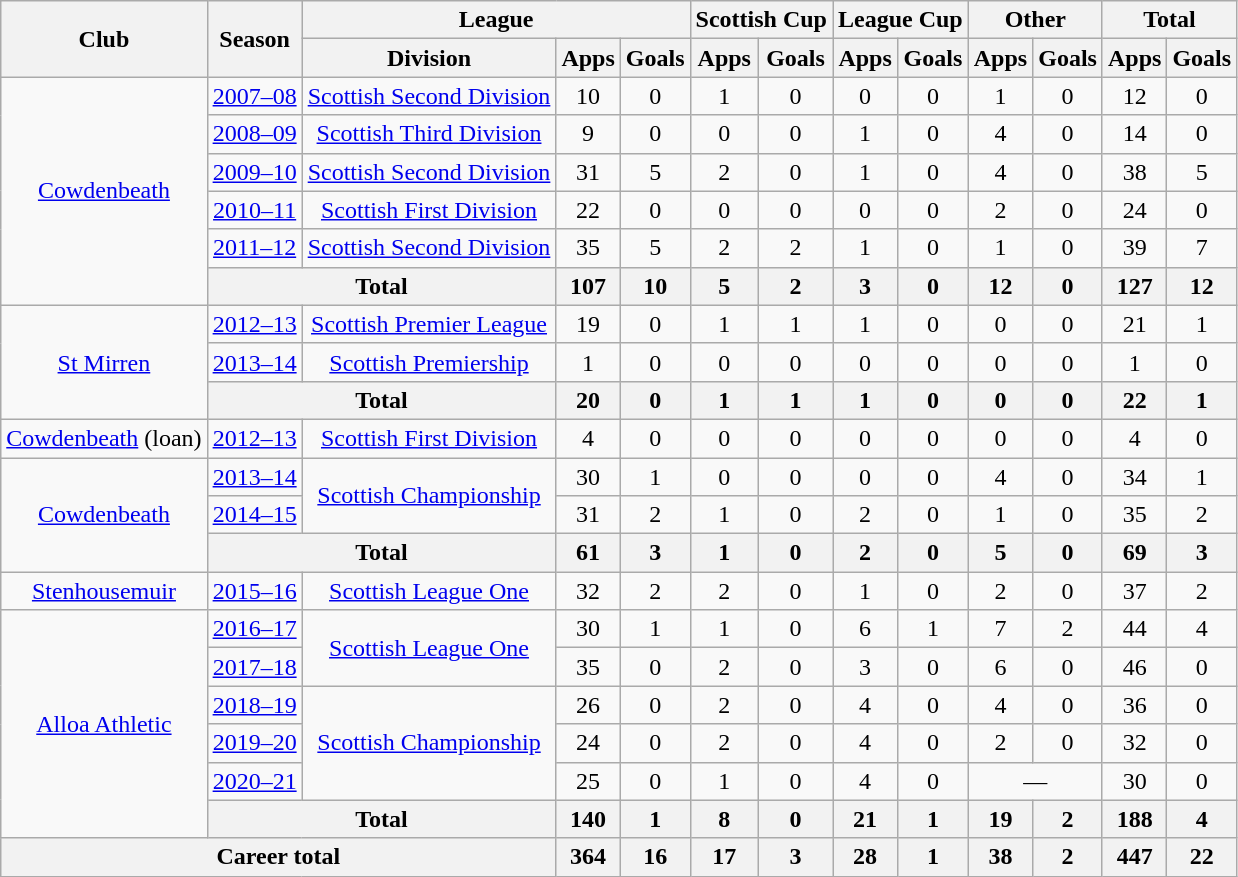<table class="wikitable" style="text-align:center">
<tr>
<th rowspan=2>Club</th>
<th rowspan=2>Season</th>
<th colspan=3>League</th>
<th colspan=2>Scottish Cup</th>
<th colspan=2>League Cup</th>
<th colspan=2>Other</th>
<th colspan=2>Total</th>
</tr>
<tr>
<th>Division</th>
<th>Apps</th>
<th>Goals</th>
<th>Apps</th>
<th>Goals</th>
<th>Apps</th>
<th>Goals</th>
<th>Apps</th>
<th>Goals</th>
<th>Apps</th>
<th>Goals</th>
</tr>
<tr>
<td rowspan="6"><a href='#'>Cowdenbeath</a></td>
<td><a href='#'>2007–08</a></td>
<td><a href='#'>Scottish Second Division</a></td>
<td>10</td>
<td>0</td>
<td>1</td>
<td>0</td>
<td>0</td>
<td>0</td>
<td>1</td>
<td>0</td>
<td>12</td>
<td>0</td>
</tr>
<tr>
<td><a href='#'>2008–09</a></td>
<td><a href='#'>Scottish Third Division</a></td>
<td>9</td>
<td>0</td>
<td>0</td>
<td>0</td>
<td>1</td>
<td>0</td>
<td>4</td>
<td>0</td>
<td>14</td>
<td>0</td>
</tr>
<tr>
<td><a href='#'>2009–10</a></td>
<td><a href='#'>Scottish Second Division</a></td>
<td>31</td>
<td>5</td>
<td>2</td>
<td>0</td>
<td>1</td>
<td>0</td>
<td>4</td>
<td>0</td>
<td>38</td>
<td>5</td>
</tr>
<tr>
<td><a href='#'>2010–11</a></td>
<td><a href='#'>Scottish First Division</a></td>
<td>22</td>
<td>0</td>
<td>0</td>
<td>0</td>
<td>0</td>
<td>0</td>
<td>2</td>
<td>0</td>
<td>24</td>
<td>0</td>
</tr>
<tr>
<td><a href='#'>2011–12</a></td>
<td><a href='#'>Scottish Second Division</a></td>
<td>35</td>
<td>5</td>
<td>2</td>
<td>2</td>
<td>1</td>
<td>0</td>
<td>1</td>
<td>0</td>
<td>39</td>
<td>7</td>
</tr>
<tr>
<th colspan="2">Total</th>
<th>107</th>
<th>10</th>
<th>5</th>
<th>2</th>
<th>3</th>
<th>0</th>
<th>12</th>
<th>0</th>
<th>127</th>
<th>12</th>
</tr>
<tr>
<td rowspan="3"><a href='#'>St Mirren</a></td>
<td><a href='#'>2012–13</a></td>
<td><a href='#'>Scottish Premier League</a></td>
<td>19</td>
<td>0</td>
<td>1</td>
<td>1</td>
<td>1</td>
<td>0</td>
<td>0</td>
<td>0</td>
<td>21</td>
<td>1</td>
</tr>
<tr>
<td><a href='#'>2013–14</a></td>
<td><a href='#'>Scottish Premiership</a></td>
<td>1</td>
<td>0</td>
<td>0</td>
<td>0</td>
<td>0</td>
<td>0</td>
<td>0</td>
<td>0</td>
<td>1</td>
<td>0</td>
</tr>
<tr>
<th colspan="2">Total</th>
<th>20</th>
<th>0</th>
<th>1</th>
<th>1</th>
<th>1</th>
<th>0</th>
<th>0</th>
<th>0</th>
<th>22</th>
<th>1</th>
</tr>
<tr>
<td><a href='#'>Cowdenbeath</a> (loan)</td>
<td><a href='#'>2012–13</a></td>
<td><a href='#'>Scottish First Division</a></td>
<td>4</td>
<td>0</td>
<td>0</td>
<td>0</td>
<td>0</td>
<td>0</td>
<td>0</td>
<td>0</td>
<td>4</td>
<td>0</td>
</tr>
<tr>
<td rowspan="3"><a href='#'>Cowdenbeath</a></td>
<td><a href='#'>2013–14</a></td>
<td rowspan="2"><a href='#'>Scottish Championship</a></td>
<td>30</td>
<td>1</td>
<td>0</td>
<td>0</td>
<td>0</td>
<td>0</td>
<td>4</td>
<td>0</td>
<td>34</td>
<td>1</td>
</tr>
<tr>
<td><a href='#'>2014–15</a></td>
<td>31</td>
<td>2</td>
<td>1</td>
<td>0</td>
<td>2</td>
<td>0</td>
<td>1</td>
<td>0</td>
<td>35</td>
<td>2</td>
</tr>
<tr>
<th colspan="2">Total</th>
<th>61</th>
<th>3</th>
<th>1</th>
<th>0</th>
<th>2</th>
<th>0</th>
<th>5</th>
<th>0</th>
<th>69</th>
<th>3</th>
</tr>
<tr>
<td><a href='#'>Stenhousemuir</a></td>
<td><a href='#'>2015–16</a></td>
<td><a href='#'>Scottish League One</a></td>
<td>32</td>
<td>2</td>
<td>2</td>
<td>0</td>
<td>1</td>
<td>0</td>
<td>2</td>
<td>0</td>
<td>37</td>
<td>2</td>
</tr>
<tr>
<td rowspan="6"><a href='#'>Alloa Athletic</a></td>
<td><a href='#'>2016–17</a></td>
<td rowspan="2"><a href='#'>Scottish League One</a></td>
<td>30</td>
<td>1</td>
<td>1</td>
<td>0</td>
<td>6</td>
<td>1</td>
<td>7</td>
<td>2</td>
<td>44</td>
<td>4</td>
</tr>
<tr>
<td><a href='#'>2017–18</a></td>
<td>35</td>
<td>0</td>
<td>2</td>
<td>0</td>
<td>3</td>
<td>0</td>
<td>6</td>
<td>0</td>
<td>46</td>
<td>0</td>
</tr>
<tr>
<td><a href='#'>2018–19</a></td>
<td rowspan=3><a href='#'>Scottish Championship</a></td>
<td>26</td>
<td>0</td>
<td>2</td>
<td>0</td>
<td>4</td>
<td>0</td>
<td>4</td>
<td>0</td>
<td>36</td>
<td>0</td>
</tr>
<tr>
<td><a href='#'>2019–20</a></td>
<td>24</td>
<td>0</td>
<td>2</td>
<td>0</td>
<td>4</td>
<td>0</td>
<td>2</td>
<td>0</td>
<td>32</td>
<td>0</td>
</tr>
<tr>
<td><a href='#'>2020–21</a></td>
<td>25</td>
<td>0</td>
<td>1</td>
<td>0</td>
<td>4</td>
<td>0</td>
<td colspan="2">—</td>
<td>30</td>
<td>0</td>
</tr>
<tr>
<th colspan="2">Total</th>
<th>140</th>
<th>1</th>
<th>8</th>
<th>0</th>
<th>21</th>
<th>1</th>
<th>19</th>
<th>2</th>
<th>188</th>
<th>4</th>
</tr>
<tr>
<th colspan="3">Career total</th>
<th>364</th>
<th>16</th>
<th>17</th>
<th>3</th>
<th>28</th>
<th>1</th>
<th>38</th>
<th>2</th>
<th>447</th>
<th>22</th>
</tr>
</table>
